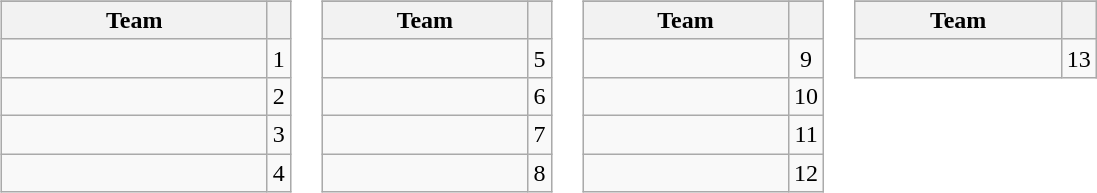<table>
<tr valign=top>
<td><br><table class="wikitable">
<tr>
</tr>
<tr>
<th width=170>Team</th>
<th></th>
</tr>
<tr>
<td></td>
<td align=center>1</td>
</tr>
<tr>
<td></td>
<td align=center>2</td>
</tr>
<tr>
<td></td>
<td align=center>3</td>
</tr>
<tr>
<td></td>
<td align=center>4</td>
</tr>
</table>
</td>
<td><br><table class="wikitable">
<tr>
</tr>
<tr>
<th width=130>Team</th>
<th></th>
</tr>
<tr>
<td></td>
<td align=center>5</td>
</tr>
<tr>
<td></td>
<td align=center>6</td>
</tr>
<tr>
<td></td>
<td align=center>7</td>
</tr>
<tr>
<td></td>
<td align=center>8</td>
</tr>
</table>
</td>
<td><br><table class="wikitable">
<tr>
</tr>
<tr>
<th width=130>Team</th>
<th></th>
</tr>
<tr>
<td></td>
<td align=center>9</td>
</tr>
<tr>
<td></td>
<td align=center>10</td>
</tr>
<tr>
<td></td>
<td align=center>11</td>
</tr>
<tr>
<td></td>
<td align=center>12</td>
</tr>
</table>
</td>
<td><br><table class="wikitable">
<tr>
</tr>
<tr>
<th width=130>Team</th>
<th></th>
</tr>
<tr>
<td></td>
<td align=center>13</td>
</tr>
</table>
</td>
</tr>
</table>
